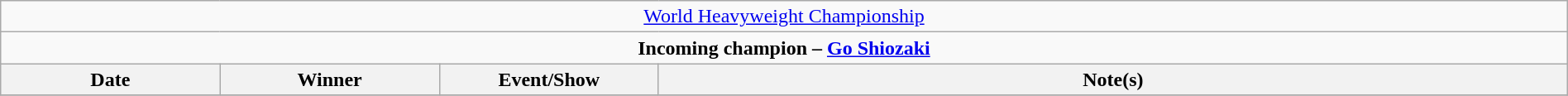<table class="wikitable" style="text-align:center; width:100%;">
<tr>
<td colspan="4" style="text-align: center;"><a href='#'>World Heavyweight Championship</a></td>
</tr>
<tr>
<td colspan="4" style="text-align: center;"><strong>Incoming champion – <a href='#'>Go Shiozaki</a></strong></td>
</tr>
<tr>
<th width="14%">Date</th>
<th width="14%">Winner</th>
<th width="14%">Event/Show</th>
<th width="58%">Note(s)</th>
</tr>
<tr>
</tr>
</table>
